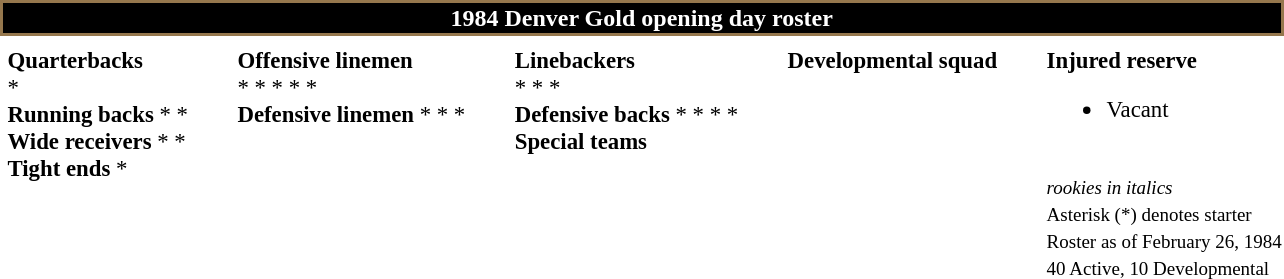<table class="toccolours" style="text-align:left;">
<tr>
<th colspan="11" style="background:black; color:white; border:2px solid #95774D; text-align:center;">1984 Denver Gold opening day roster</th>
</tr>
<tr>
<td colspan="11" align="right"></td>
</tr>
<tr>
<td valign="top"></td>
<td style="font-size:95%; vertical-align:top;"><strong>Quarterbacks</strong><br>*
<br><strong>Running backs</strong>
*

*
<br><strong>Wide receivers</strong>

*
*
<br><strong>Tight ends</strong>


*</td>
<td style="width: 25px;"></td>
<td style="font-size:95%; vertical-align:top;"><strong>Offensive linemen</strong><br> *
*
 *


 *
*<br><strong>Defensive linemen</strong>



*
*
 *</td>
<td style="width: 25px;"></td>
<td style="font-size:95%; vertical-align:top;"><strong>Linebackers</strong><br> *

 *

 *<br><strong>Defensive backs</strong>

 *

 *
 *
 *<br><strong>Special teams</strong>


</td>
<td style="width: 25px;"></td>
<td style="font-size:95%; vertical-align:top;"><strong>Developmental squad</strong><br>








</td>
<td style="width: 25px;"></td>
<td style="font-size:95%; vertical-align:top;"><strong>Injured reserve</strong><br><ul><li>Vacant</li></ul><br>
<small><em>rookies in italics</em><br>
Asterisk (*) denotes starter<br>
Roster as of February 26, 1984<br>
40 Active, 10 Developmental</small></td>
</tr>
</table>
